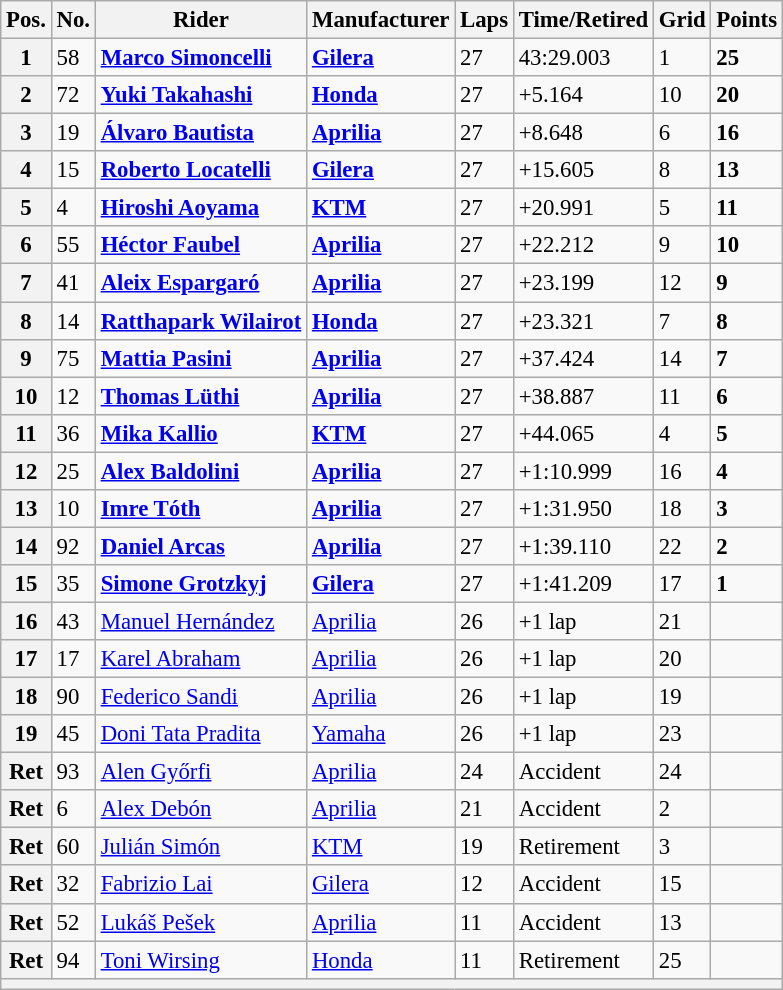<table class="wikitable" style="font-size: 95%;">
<tr>
<th>Pos.</th>
<th>No.</th>
<th>Rider</th>
<th>Manufacturer</th>
<th>Laps</th>
<th>Time/Retired</th>
<th>Grid</th>
<th>Points</th>
</tr>
<tr>
<th>1</th>
<td>58</td>
<td> <strong><a href='#'>Marco Simoncelli</a></strong></td>
<td><strong><a href='#'>Gilera</a></strong></td>
<td>27</td>
<td>43:29.003</td>
<td>1</td>
<td><strong>25</strong></td>
</tr>
<tr>
<th>2</th>
<td>72</td>
<td> <strong><a href='#'>Yuki Takahashi</a></strong></td>
<td><strong><a href='#'>Honda</a></strong></td>
<td>27</td>
<td>+5.164</td>
<td>10</td>
<td><strong>20</strong></td>
</tr>
<tr>
<th>3</th>
<td>19</td>
<td> <strong><a href='#'>Álvaro Bautista</a></strong></td>
<td><strong><a href='#'>Aprilia</a></strong></td>
<td>27</td>
<td>+8.648</td>
<td>6</td>
<td><strong>16</strong></td>
</tr>
<tr>
<th>4</th>
<td>15</td>
<td> <strong><a href='#'>Roberto Locatelli</a></strong></td>
<td><strong><a href='#'>Gilera</a></strong></td>
<td>27</td>
<td>+15.605</td>
<td>8</td>
<td><strong>13</strong></td>
</tr>
<tr>
<th>5</th>
<td>4</td>
<td> <strong><a href='#'>Hiroshi Aoyama</a></strong></td>
<td><strong><a href='#'>KTM</a></strong></td>
<td>27</td>
<td>+20.991</td>
<td>5</td>
<td><strong>11</strong></td>
</tr>
<tr>
<th>6</th>
<td>55</td>
<td> <strong><a href='#'>Héctor Faubel</a></strong></td>
<td><strong><a href='#'>Aprilia</a></strong></td>
<td>27</td>
<td>+22.212</td>
<td>9</td>
<td><strong>10</strong></td>
</tr>
<tr>
<th>7</th>
<td>41</td>
<td> <strong><a href='#'>Aleix Espargaró</a></strong></td>
<td><strong><a href='#'>Aprilia</a></strong></td>
<td>27</td>
<td>+23.199</td>
<td>12</td>
<td><strong>9</strong></td>
</tr>
<tr>
<th>8</th>
<td>14</td>
<td> <strong><a href='#'>Ratthapark Wilairot</a></strong></td>
<td><strong><a href='#'>Honda</a></strong></td>
<td>27</td>
<td>+23.321</td>
<td>7</td>
<td><strong>8</strong></td>
</tr>
<tr>
<th>9</th>
<td>75</td>
<td> <strong><a href='#'>Mattia Pasini</a></strong></td>
<td><strong><a href='#'>Aprilia</a></strong></td>
<td>27</td>
<td>+37.424</td>
<td>14</td>
<td><strong>7</strong></td>
</tr>
<tr>
<th>10</th>
<td>12</td>
<td> <strong><a href='#'>Thomas Lüthi</a></strong></td>
<td><strong><a href='#'>Aprilia</a></strong></td>
<td>27</td>
<td>+38.887</td>
<td>11</td>
<td><strong>6</strong></td>
</tr>
<tr>
<th>11</th>
<td>36</td>
<td> <strong><a href='#'>Mika Kallio</a></strong></td>
<td><strong><a href='#'>KTM</a></strong></td>
<td>27</td>
<td>+44.065</td>
<td>4</td>
<td><strong>5</strong></td>
</tr>
<tr>
<th>12</th>
<td>25</td>
<td> <strong><a href='#'>Alex Baldolini</a></strong></td>
<td><strong><a href='#'>Aprilia</a></strong></td>
<td>27</td>
<td>+1:10.999</td>
<td>16</td>
<td><strong>4</strong></td>
</tr>
<tr>
<th>13</th>
<td>10</td>
<td> <strong><a href='#'>Imre Tóth</a></strong></td>
<td><strong><a href='#'>Aprilia</a></strong></td>
<td>27</td>
<td>+1:31.950</td>
<td>18</td>
<td><strong>3</strong></td>
</tr>
<tr>
<th>14</th>
<td>92</td>
<td> <strong><a href='#'>Daniel Arcas</a></strong></td>
<td><strong><a href='#'>Aprilia</a></strong></td>
<td>27</td>
<td>+1:39.110</td>
<td>22</td>
<td><strong>2</strong></td>
</tr>
<tr>
<th>15</th>
<td>35</td>
<td> <strong><a href='#'>Simone Grotzkyj</a></strong></td>
<td><strong><a href='#'>Gilera</a></strong></td>
<td>27</td>
<td>+1:41.209</td>
<td>17</td>
<td><strong>1</strong></td>
</tr>
<tr>
<th>16</th>
<td>43</td>
<td> <a href='#'>Manuel Hernández</a></td>
<td><a href='#'>Aprilia</a></td>
<td>26</td>
<td>+1 lap</td>
<td>21</td>
<td></td>
</tr>
<tr>
<th>17</th>
<td>17</td>
<td> <a href='#'>Karel Abraham</a></td>
<td><a href='#'>Aprilia</a></td>
<td>26</td>
<td>+1 lap</td>
<td>20</td>
<td></td>
</tr>
<tr>
<th>18</th>
<td>90</td>
<td> <a href='#'>Federico Sandi</a></td>
<td><a href='#'>Aprilia</a></td>
<td>26</td>
<td>+1 lap</td>
<td>19</td>
<td></td>
</tr>
<tr>
<th>19</th>
<td>45</td>
<td> <a href='#'>Doni Tata Pradita</a></td>
<td><a href='#'>Yamaha</a></td>
<td>26</td>
<td>+1 lap</td>
<td>23</td>
<td></td>
</tr>
<tr>
<th>Ret</th>
<td>93</td>
<td> <a href='#'>Alen Győrfi</a></td>
<td><a href='#'>Aprilia</a></td>
<td>24</td>
<td>Accident</td>
<td>24</td>
<td></td>
</tr>
<tr>
<th>Ret</th>
<td>6</td>
<td> <a href='#'>Alex Debón</a></td>
<td><a href='#'>Aprilia</a></td>
<td>21</td>
<td>Accident</td>
<td>2</td>
<td></td>
</tr>
<tr>
<th>Ret</th>
<td>60</td>
<td> <a href='#'>Julián Simón</a></td>
<td><a href='#'>KTM</a></td>
<td>19</td>
<td>Retirement</td>
<td>3</td>
<td></td>
</tr>
<tr>
<th>Ret</th>
<td>32</td>
<td> <a href='#'>Fabrizio Lai</a></td>
<td><a href='#'>Gilera</a></td>
<td>12</td>
<td>Accident</td>
<td>15</td>
<td></td>
</tr>
<tr>
<th>Ret</th>
<td>52</td>
<td> <a href='#'>Lukáš Pešek</a></td>
<td><a href='#'>Aprilia</a></td>
<td>11</td>
<td>Accident</td>
<td>13</td>
<td></td>
</tr>
<tr>
<th>Ret</th>
<td>94</td>
<td> <a href='#'>Toni Wirsing</a></td>
<td><a href='#'>Honda</a></td>
<td>11</td>
<td>Retirement</td>
<td>25</td>
<td></td>
</tr>
<tr>
<th colspan=8></th>
</tr>
</table>
